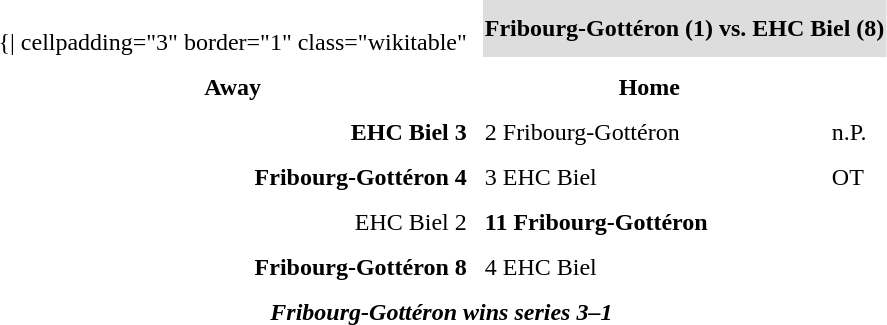<table cellspacing="10">
<tr>
<td valign="top"><br>	{| cellpadding="3" border="1"  class="wikitable"</td>
<th bgcolor="#DDDDDD" colspan="4">Fribourg-Gottéron (1) vs. EHC Biel (8)</th>
</tr>
<tr>
<th>Away</th>
<th>Home</th>
</tr>
<tr>
<td align = "right"><strong>EHC Biel 3</strong></td>
<td>2 Fribourg-Gottéron</td>
<td>n.P.</td>
</tr>
<tr>
<td align = "right"><strong>Fribourg-Gottéron 4</strong></td>
<td>3 EHC Biel</td>
<td>OT</td>
</tr>
<tr>
<td align = "right">EHC Biel 2</td>
<td><strong>11 Fribourg-Gottéron</strong></td>
<td> </td>
</tr>
<tr>
<td align = "right"><strong>Fribourg-Gottéron 8</strong></td>
<td>4 EHC Biel</td>
<td> </td>
</tr>
<tr align="center">
<td colspan="4"><strong><em>Fribourg-Gottéron wins series 3–1</em></strong></td>
</tr>
</table>
